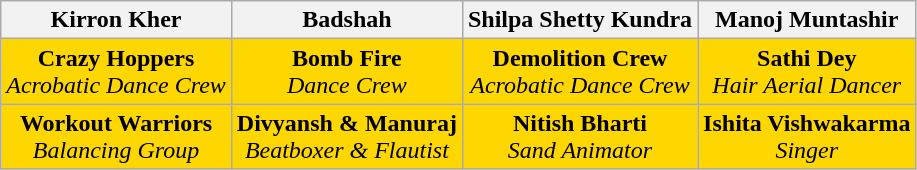<table class="wikitable" style=" text-align:center;">
<tr>
<th>Kirron Kher</th>
<th>Badshah</th>
<th>Shilpa Shetty Kundra</th>
<th>Manoj Muntashir</th>
</tr>
<tr>
<td bgcolor="gold"><strong>Crazy Hoppers</strong><br><em>Acrobatic Dance Crew</em></td>
<td bgcolor="gold"><strong>Bomb Fire</strong><br><em>Dance Crew</em></td>
<td bgcolor="gold"><strong>Demolition Crew</strong><br><em>Acrobatic Dance Crew</em></td>
<td bgcolor="gold"><strong>Sathi Dey</strong><br><em>Hair Aerial Dancer</em></td>
</tr>
<tr>
<td bgcolor="gold"><strong>Workout Warriors</strong><br><em>Balancing Group</em></td>
<td bgcolor="gold"><strong>Divyansh & Manuraj</strong><br><em>Beatboxer & Flautist</em></td>
<td bgcolor="gold"><strong>Nitish Bharti</strong><br><em>Sand Animator</em></td>
<td bgcolor="gold"><strong>Ishita Vishwakarma</strong><br><em>Singer</em></td>
</tr>
</table>
